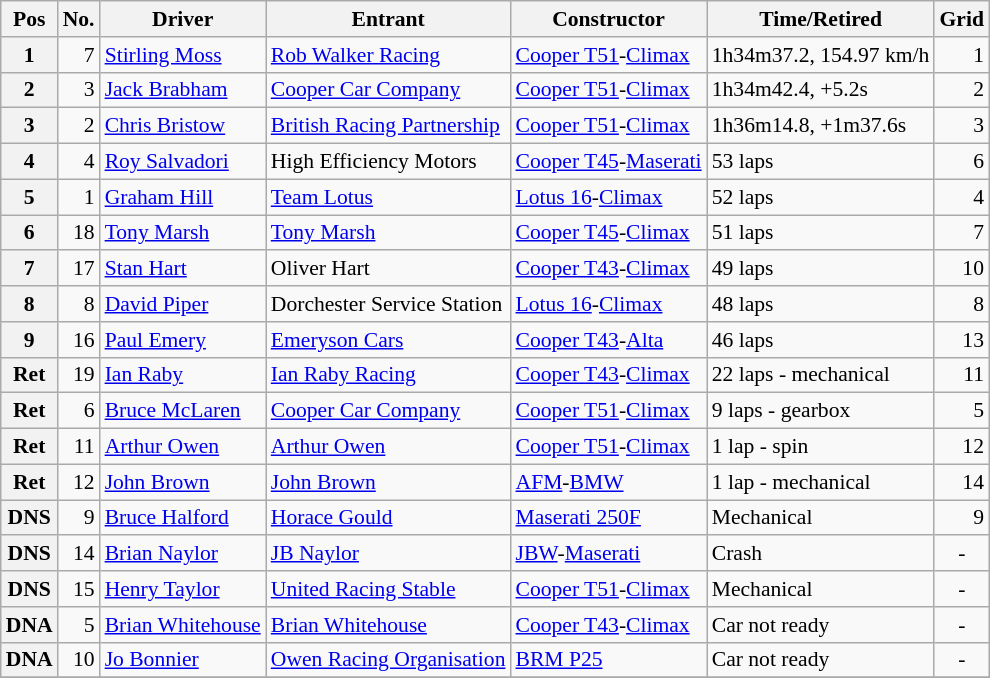<table class="wikitable" style="font-size: 90%;">
<tr>
<th>Pos</th>
<th>No.</th>
<th>Driver</th>
<th>Entrant</th>
<th>Constructor</th>
<th>Time/Retired</th>
<th>Grid</th>
</tr>
<tr>
<th>1</th>
<td style="text-align:right">7</td>
<td> <a href='#'>Stirling Moss</a></td>
<td><a href='#'>Rob Walker Racing</a></td>
<td><a href='#'>Cooper T51</a>-<a href='#'>Climax</a></td>
<td>1h34m37.2, 154.97 km/h</td>
<td style="text-align:right">1</td>
</tr>
<tr>
<th>2</th>
<td style="text-align:right">3</td>
<td> <a href='#'>Jack Brabham</a></td>
<td><a href='#'>Cooper Car Company</a></td>
<td><a href='#'>Cooper T51</a>-<a href='#'>Climax</a></td>
<td>1h34m42.4, +5.2s</td>
<td style="text-align:right">2</td>
</tr>
<tr>
<th>3</th>
<td style="text-align:right">2</td>
<td> <a href='#'>Chris Bristow</a></td>
<td><a href='#'>British Racing Partnership</a></td>
<td><a href='#'>Cooper T51</a>-<a href='#'>Climax</a></td>
<td>1h36m14.8, +1m37.6s</td>
<td style="text-align:right">3</td>
</tr>
<tr>
<th>4</th>
<td style="text-align:right">4</td>
<td> <a href='#'>Roy Salvadori</a></td>
<td>High Efficiency Motors</td>
<td><a href='#'>Cooper T45</a>-<a href='#'>Maserati</a></td>
<td>53 laps</td>
<td style="text-align:right">6</td>
</tr>
<tr>
<th>5</th>
<td style="text-align:right">1</td>
<td> <a href='#'>Graham Hill</a></td>
<td><a href='#'>Team Lotus</a></td>
<td><a href='#'>Lotus 16</a>-<a href='#'>Climax</a></td>
<td>52 laps</td>
<td style="text-align:right">4</td>
</tr>
<tr>
<th>6</th>
<td style="text-align:right">18</td>
<td> <a href='#'>Tony Marsh</a></td>
<td><a href='#'>Tony Marsh</a></td>
<td><a href='#'>Cooper T45</a>-<a href='#'>Climax</a></td>
<td>51 laps</td>
<td style="text-align:right">7</td>
</tr>
<tr>
<th>7</th>
<td style="text-align:right">17</td>
<td> <a href='#'>Stan Hart</a></td>
<td>Oliver Hart</td>
<td><a href='#'>Cooper T43</a>-<a href='#'>Climax</a></td>
<td>49 laps</td>
<td style="text-align:right">10</td>
</tr>
<tr>
<th>8</th>
<td style="text-align:right">8</td>
<td> <a href='#'>David Piper</a></td>
<td>Dorchester Service Station</td>
<td><a href='#'>Lotus 16</a>-<a href='#'>Climax</a></td>
<td>48 laps</td>
<td style="text-align:right">8</td>
</tr>
<tr>
<th>9</th>
<td style="text-align:right">16</td>
<td> <a href='#'>Paul Emery</a></td>
<td><a href='#'>Emeryson Cars</a></td>
<td><a href='#'>Cooper T43</a>-<a href='#'>Alta</a></td>
<td>46 laps</td>
<td style="text-align:right">13</td>
</tr>
<tr>
<th>Ret</th>
<td style="text-align:right">19</td>
<td> <a href='#'>Ian Raby</a></td>
<td><a href='#'>Ian Raby Racing</a></td>
<td><a href='#'>Cooper T43</a>-<a href='#'>Climax</a></td>
<td>22 laps - mechanical</td>
<td style="text-align:right">11</td>
</tr>
<tr>
<th>Ret</th>
<td style="text-align:right">6</td>
<td> <a href='#'>Bruce McLaren</a></td>
<td><a href='#'>Cooper Car Company</a></td>
<td><a href='#'>Cooper T51</a>-<a href='#'>Climax</a></td>
<td>9 laps - gearbox</td>
<td style="text-align:right">5</td>
</tr>
<tr>
<th>Ret</th>
<td style="text-align:right">11</td>
<td> <a href='#'>Arthur Owen</a></td>
<td><a href='#'>Arthur Owen</a></td>
<td><a href='#'>Cooper T51</a>-<a href='#'>Climax</a></td>
<td>1 lap - spin</td>
<td style="text-align:right">12</td>
</tr>
<tr>
<th>Ret</th>
<td style="text-align:right">12</td>
<td> <a href='#'>John Brown</a></td>
<td><a href='#'>John Brown</a></td>
<td><a href='#'>AFM</a>-<a href='#'>BMW</a></td>
<td>1 lap - mechanical</td>
<td style="text-align:right">14</td>
</tr>
<tr>
<th>DNS</th>
<td style="text-align:right">9</td>
<td> <a href='#'>Bruce Halford</a></td>
<td><a href='#'>Horace Gould</a></td>
<td><a href='#'>Maserati 250F</a></td>
<td>Mechanical</td>
<td style="text-align:right">9</td>
</tr>
<tr>
<th>DNS</th>
<td style="text-align:right">14</td>
<td> <a href='#'>Brian Naylor</a></td>
<td><a href='#'>JB Naylor</a></td>
<td><a href='#'>JBW</a>-<a href='#'>Maserati</a></td>
<td>Crash</td>
<td style="text-align:center">-</td>
</tr>
<tr>
<th>DNS</th>
<td style="text-align:right">15</td>
<td> <a href='#'>Henry Taylor</a></td>
<td><a href='#'>United Racing Stable</a></td>
<td><a href='#'>Cooper T51</a>-<a href='#'>Climax</a></td>
<td>Mechanical</td>
<td style="text-align:center">-</td>
</tr>
<tr>
<th>DNA</th>
<td style="text-align:right">5</td>
<td> <a href='#'>Brian Whitehouse</a></td>
<td><a href='#'>Brian Whitehouse</a></td>
<td><a href='#'>Cooper T43</a>-<a href='#'>Climax</a></td>
<td>Car not ready</td>
<td style="text-align:center">-</td>
</tr>
<tr>
<th>DNA</th>
<td style="text-align:right">10</td>
<td> <a href='#'>Jo Bonnier</a></td>
<td><a href='#'>Owen Racing Organisation</a></td>
<td><a href='#'>BRM P25</a></td>
<td>Car not ready</td>
<td style="text-align:center">-</td>
</tr>
<tr>
</tr>
</table>
